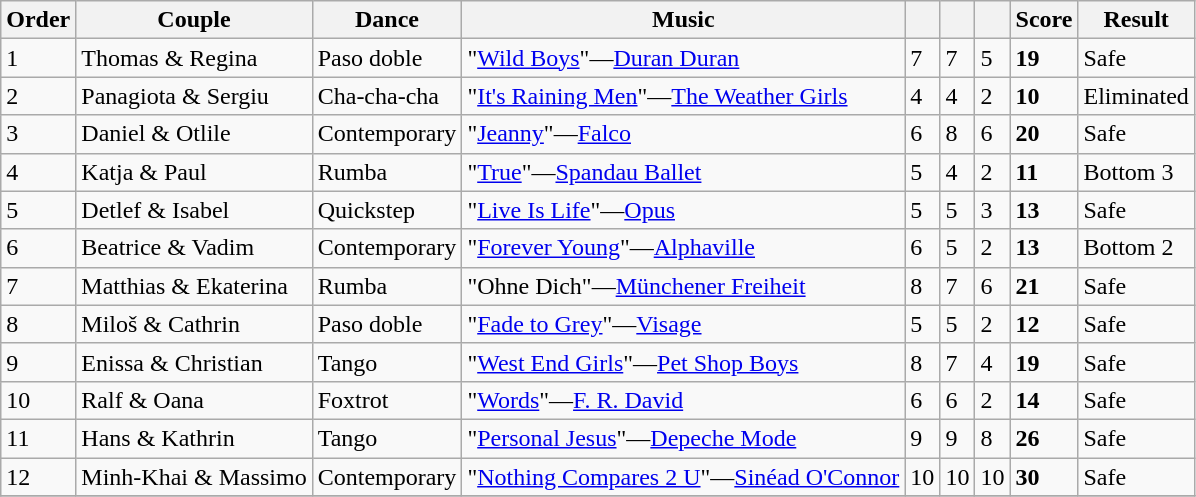<table class="wikitable sortable center">
<tr>
<th>Order</th>
<th>Couple</th>
<th>Dance</th>
<th>Music</th>
<th><small></small></th>
<th><small></small></th>
<th><small></small></th>
<th>Score</th>
<th>Result</th>
</tr>
<tr>
<td>1</td>
<td>Thomas & Regina</td>
<td>Paso doble</td>
<td>"<a href='#'>Wild Boys</a>"—<a href='#'>Duran Duran</a></td>
<td>7</td>
<td>7</td>
<td>5</td>
<td><strong>19</strong></td>
<td>Safe</td>
</tr>
<tr>
<td>2</td>
<td>Panagiota & Sergiu</td>
<td>Cha-cha-cha</td>
<td>"<a href='#'>It's Raining Men</a>"—<a href='#'>The Weather Girls</a></td>
<td>4</td>
<td>4</td>
<td>2</td>
<td><strong>10</strong></td>
<td>Eliminated</td>
</tr>
<tr>
<td>3</td>
<td>Daniel & Otlile</td>
<td>Contemporary</td>
<td>"<a href='#'>Jeanny</a>"—<a href='#'>Falco</a></td>
<td>6</td>
<td>8</td>
<td>6</td>
<td><strong>20</strong></td>
<td>Safe</td>
</tr>
<tr>
<td>4</td>
<td>Katja & Paul</td>
<td>Rumba</td>
<td>"<a href='#'>True</a>"—<a href='#'>Spandau Ballet</a></td>
<td>5</td>
<td>4</td>
<td>2</td>
<td><strong>11</strong></td>
<td>Bottom 3</td>
</tr>
<tr>
<td>5</td>
<td>Detlef & Isabel</td>
<td>Quickstep</td>
<td>"<a href='#'>Live Is Life</a>"—<a href='#'>Opus</a></td>
<td>5</td>
<td>5</td>
<td>3</td>
<td><strong>13</strong></td>
<td>Safe</td>
</tr>
<tr>
<td>6</td>
<td>Beatrice & Vadim</td>
<td>Contemporary</td>
<td>"<a href='#'>Forever Young</a>"—<a href='#'>Alphaville</a></td>
<td>6</td>
<td>5</td>
<td>2</td>
<td><strong>13</strong></td>
<td>Bottom 2</td>
</tr>
<tr>
<td>7</td>
<td>Matthias & Ekaterina</td>
<td>Rumba</td>
<td>"Ohne Dich"—<a href='#'>Münchener Freiheit</a></td>
<td>8</td>
<td>7</td>
<td>6</td>
<td><strong>21</strong></td>
<td>Safe</td>
</tr>
<tr>
<td>8</td>
<td>Miloš & Cathrin</td>
<td>Paso doble</td>
<td>"<a href='#'>Fade to Grey</a>"—<a href='#'>Visage</a></td>
<td>5</td>
<td>5</td>
<td>2</td>
<td><strong>12</strong></td>
<td>Safe</td>
</tr>
<tr>
<td>9</td>
<td>Enissa & Christian</td>
<td>Tango</td>
<td>"<a href='#'>West End Girls</a>"—<a href='#'>Pet Shop Boys</a></td>
<td>8</td>
<td>7</td>
<td>4</td>
<td><strong>19</strong></td>
<td>Safe</td>
</tr>
<tr>
<td>10</td>
<td>Ralf & Oana</td>
<td>Foxtrot</td>
<td>"<a href='#'>Words</a>"—<a href='#'>F. R. David</a></td>
<td>6</td>
<td>6</td>
<td>2</td>
<td><strong>14</strong></td>
<td>Safe</td>
</tr>
<tr>
<td>11</td>
<td>Hans & Kathrin</td>
<td>Tango</td>
<td>"<a href='#'>Personal Jesus</a>"—<a href='#'>Depeche Mode</a></td>
<td>9</td>
<td>9</td>
<td>8</td>
<td><strong>26</strong></td>
<td>Safe</td>
</tr>
<tr>
<td>12</td>
<td>Minh-Khai & Massimo</td>
<td>Contemporary</td>
<td>"<a href='#'>Nothing Compares 2 U</a>"—<a href='#'>Sinéad O'Connor</a></td>
<td>10</td>
<td>10</td>
<td>10</td>
<td><strong>30</strong></td>
<td>Safe</td>
</tr>
<tr>
</tr>
</table>
